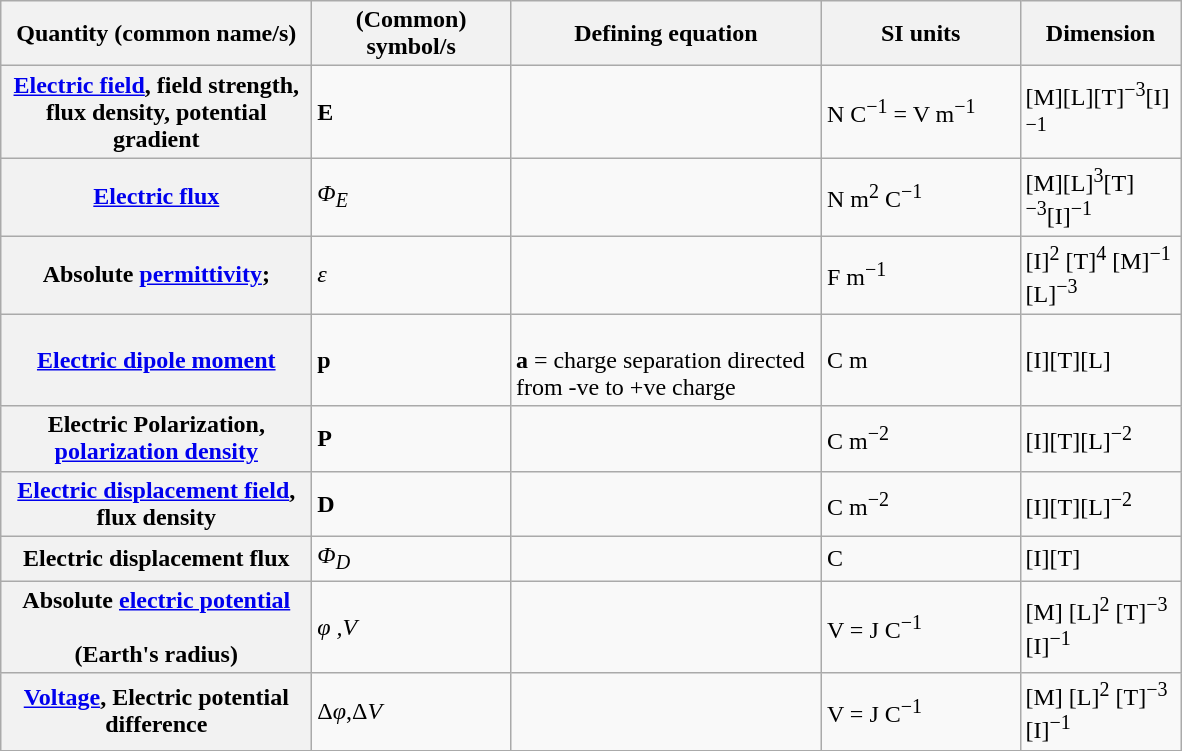<table class="wikitable">
<tr>
<th scope="col" width="200">Quantity (common name/s)</th>
<th scope="col" width="125">(Common) symbol/s</th>
<th scope="col" width="200">Defining equation</th>
<th scope="col" width="125">SI units</th>
<th scope="col" width="100">Dimension</th>
</tr>
<tr>
<th><a href='#'>Electric field</a>, field strength, flux density, potential gradient</th>
<td><strong>E</strong></td>
<td></td>
<td>N C<sup>−1</sup> = V m<sup>−1</sup></td>
<td>[M][L][T]<sup>−3</sup>[I]<sup>−1</sup></td>
</tr>
<tr>
<th><a href='#'>Electric flux</a></th>
<td><em>Φ<sub>E</sub></em></td>
<td></td>
<td>N m<sup>2</sup> C<sup>−1</sup></td>
<td>[M][L]<sup>3</sup>[T]<sup>−3</sup>[I]<sup>−1</sup></td>
</tr>
<tr>
<th>Absolute <a href='#'>permittivity</a>;</th>
<td><em>ε</em></td>
<td></td>
<td>F m<sup>−1</sup></td>
<td>[I]<sup>2</sup> [T]<sup>4</sup> [M]<sup>−1</sup> [L]<sup>−3</sup></td>
</tr>
<tr>
<th><a href='#'>Electric dipole moment</a></th>
<td><strong>p</strong></td>
<td><br><strong>a</strong> = charge separation
directed from -ve to +ve charge</td>
<td>C m</td>
<td>[I][T][L]</td>
</tr>
<tr>
<th>Electric Polarization, <a href='#'>polarization density</a></th>
<td><strong>P</strong></td>
<td></td>
<td>C m<sup>−2</sup></td>
<td>[I][T][L]<sup>−2</sup></td>
</tr>
<tr>
<th><a href='#'>Electric displacement field</a>, flux density</th>
<td><strong>D</strong></td>
<td></td>
<td>C m<sup>−2</sup></td>
<td>[I][T][L]<sup>−2</sup></td>
</tr>
<tr>
<th>Electric displacement flux</th>
<td><em>Φ<sub>D</sub></em></td>
<td></td>
<td>C</td>
<td>[I][T]</td>
</tr>
<tr>
<th>Absolute <a href='#'>electric potential</a><br><br> (Earth's radius)<br></th>
<td><em>φ ,V</em></td>
<td></td>
<td>V = J C<sup>−1</sup></td>
<td>[M] [L]<sup>2</sup> [T]<sup>−3</sup> [I]<sup>−1</sup></td>
</tr>
<tr>
<th><a href='#'>Voltage</a>, Electric potential difference</th>
<td>Δ<em>φ</em>,Δ<em>V</em></td>
<td></td>
<td>V = J C<sup>−1</sup></td>
<td>[M] [L]<sup>2</sup> [T]<sup>−3</sup> [I]<sup>−1</sup></td>
</tr>
<tr>
</tr>
</table>
